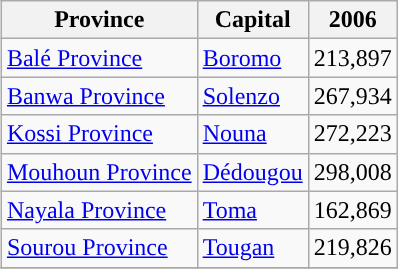<table class="wikitable" | style="clear:right; float:right;">
<tr>
<th>Province</th>
<th>Capital</th>
<th>2006</th>
</tr>
<tr>
<td><a href='#'>Balé Province</a></td>
<td><a href='#'>Boromo</a></td>
<td>213,897</td>
</tr>
<tr>
<td><a href='#'>Banwa Province</a></td>
<td><a href='#'>Solenzo</a></td>
<td>267,934</td>
</tr>
<tr>
<td><a href='#'>Kossi Province</a></td>
<td><a href='#'>Nouna</a></td>
<td>272,223</td>
</tr>
<tr>
<td><a href='#'>Mouhoun Province</a></td>
<td><a href='#'>Dédougou</a></td>
<td>298,008</td>
</tr>
<tr>
<td><a href='#'>Nayala Province</a></td>
<td><a href='#'>Toma</a></td>
<td>162,869</td>
</tr>
<tr>
<td><a href='#'>Sourou Province</a></td>
<td><a href='#'>Tougan</a></td>
<td>219,826</td>
</tr>
<tr>
</tr>
</table>
